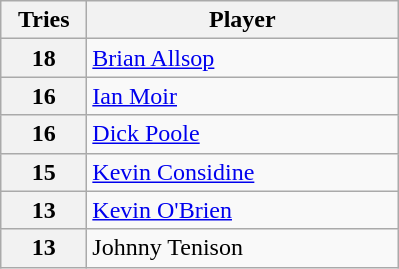<table class="wikitable" style="text-align:left;">
<tr>
<th width=50>Tries</th>
<th width=200>Player</th>
</tr>
<tr>
<th>18</th>
<td> <a href='#'>Brian Allsop</a></td>
</tr>
<tr>
<th>16</th>
<td> <a href='#'>Ian Moir</a></td>
</tr>
<tr>
<th>16</th>
<td> <a href='#'>Dick Poole</a></td>
</tr>
<tr>
<th>15</th>
<td> <a href='#'>Kevin Considine</a></td>
</tr>
<tr>
<th>13</th>
<td> <a href='#'>Kevin O'Brien</a></td>
</tr>
<tr>
<th>13</th>
<td> Johnny Tenison</td>
</tr>
</table>
